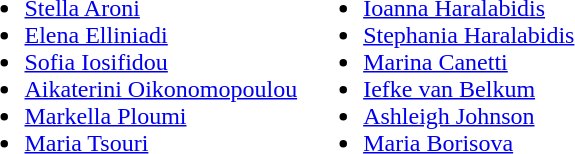<table>
<tr style="vertical-align: top;">
<td><br><ul><li> <a href='#'>Stella Aroni</a></li><li> <a href='#'>Elena Elliniadi</a></li><li> <a href='#'>Sofia Iosifidou</a></li><li> <a href='#'>Aikaterini Oikonomopoulou</a></li><li> <a href='#'>Markella Ploumi</a></li><li> <a href='#'>Maria Tsouri</a></li></ul></td>
<td><br><ul><li>  <a href='#'>Ioanna Haralabidis</a></li><li>  <a href='#'>Stephania Haralabidis</a></li><li> <a href='#'>Marina Canetti</a></li><li> <a href='#'>Iefke van Belkum</a></li><li> <a href='#'>Ashleigh Johnson</a></li><li> <a href='#'>Maria Borisova</a></li></ul></td>
</tr>
</table>
